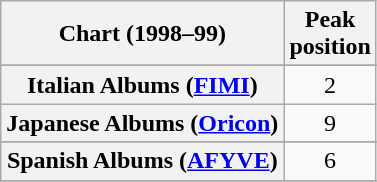<table class="wikitable sortable plainrowheaders" style="text-align:center">
<tr>
<th>Chart (1998–99)</th>
<th>Peak<br>position</th>
</tr>
<tr>
</tr>
<tr>
</tr>
<tr>
</tr>
<tr>
</tr>
<tr>
</tr>
<tr>
</tr>
<tr>
</tr>
<tr>
</tr>
<tr>
</tr>
<tr>
</tr>
<tr>
<th scope="row">Italian Albums (<a href='#'>FIMI</a>)</th>
<td>2</td>
</tr>
<tr>
<th scope="row">Japanese Albums (<a href='#'>Oricon</a>)</th>
<td>9</td>
</tr>
<tr>
</tr>
<tr>
</tr>
<tr>
</tr>
<tr>
<th scope="row">Spanish Albums (<a href='#'>AFYVE</a>)</th>
<td>6</td>
</tr>
<tr>
</tr>
<tr>
</tr>
<tr>
</tr>
<tr>
</tr>
</table>
